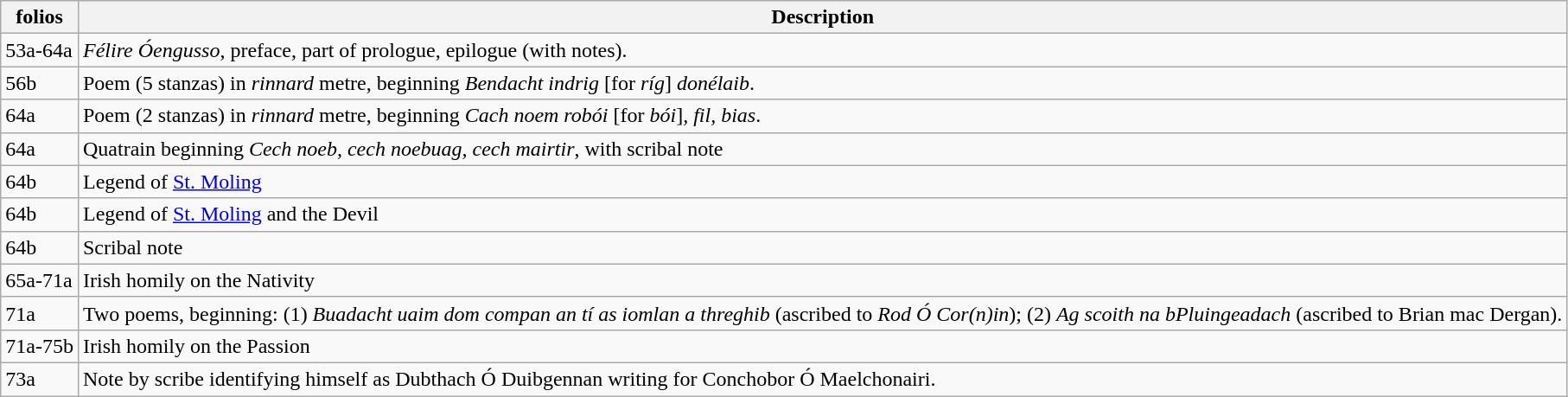<table class="wikitable">
<tr>
<th>folios</th>
<th>Description</th>
</tr>
<tr>
<td>53a-64a</td>
<td><em>Félire Óengusso</em>, preface, part of prologue, epilogue (with notes).</td>
</tr>
<tr>
<td>56b</td>
<td>Poem (5 stanzas) in <em>rinnard</em> metre, beginning <em>Bendacht indrig </em>[for <em>ríg</em>] <em>donélaib</em>.</td>
</tr>
<tr>
<td>64a</td>
<td>Poem (2 stanzas) in <em>rinnard</em> metre, beginning <em>Cach noem robói </em>[for <em>bói</em>]<em>, fil, bias</em>.</td>
</tr>
<tr>
<td>64a</td>
<td>Quatrain beginning <em>Cech noeb, cech noebuag, cech mairtir</em>, with scribal note</td>
</tr>
<tr>
<td>64b</td>
<td>Legend of <a href='#'>St. Moling</a></td>
</tr>
<tr>
<td>64b</td>
<td>Legend of <a href='#'>St. Moling</a> and the Devil</td>
</tr>
<tr>
<td>64b</td>
<td>Scribal note</td>
</tr>
<tr>
<td>65a-71a</td>
<td>Irish homily on the Nativity</td>
</tr>
<tr>
<td>71a</td>
<td>Two poems, beginning: (1) <em>Buadacht uaim dom compan an tí as iomlan a threghib</em> (ascribed to <em>Rod Ó Cor(n)in</em>); (2) <em>Ag scoith na bPluingeadach</em> (ascribed to Brian mac Dergan).</td>
</tr>
<tr>
<td>71a-75b</td>
<td>Irish homily on the Passion</td>
</tr>
<tr>
<td>73a</td>
<td>Note by scribe identifying himself as Dubthach Ó Duibgennan writing for Conchobor Ó Maelchonairi.</td>
</tr>
</table>
